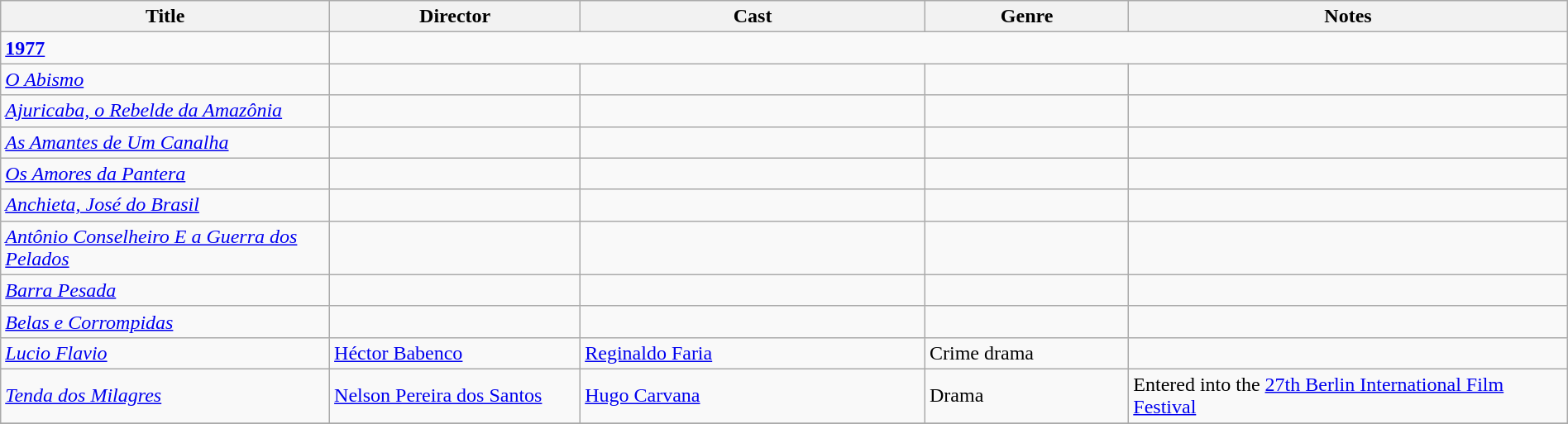<table class="wikitable" width= "100%">
<tr>
<th width=21%>Title</th>
<th width=16%>Director</th>
<th width=22%>Cast</th>
<th width=13%>Genre</th>
<th width=28%>Notes</th>
</tr>
<tr>
<td><strong><a href='#'>1977</a></strong></td>
</tr>
<tr>
<td><em><a href='#'>O Abismo</a></em></td>
<td></td>
<td></td>
<td></td>
<td></td>
</tr>
<tr>
<td><em><a href='#'>Ajuricaba, o Rebelde da Amazônia</a></em></td>
<td></td>
<td></td>
<td></td>
<td></td>
</tr>
<tr>
<td><em><a href='#'>As Amantes de Um Canalha</a></em></td>
<td></td>
<td></td>
<td></td>
<td></td>
</tr>
<tr>
<td><em><a href='#'>Os Amores da Pantera</a></em></td>
<td></td>
<td></td>
<td></td>
<td></td>
</tr>
<tr>
<td><em><a href='#'>Anchieta, José do Brasil</a></em></td>
<td></td>
<td></td>
<td></td>
<td></td>
</tr>
<tr>
<td><em><a href='#'>Antônio Conselheiro E a Guerra dos Pelados</a></em></td>
<td></td>
<td></td>
<td></td>
<td></td>
</tr>
<tr>
<td><em><a href='#'>Barra Pesada</a></em></td>
<td></td>
<td></td>
<td></td>
<td></td>
</tr>
<tr>
<td><em><a href='#'>Belas e Corrompidas</a></em></td>
<td></td>
<td></td>
<td></td>
<td></td>
</tr>
<tr>
<td><em><a href='#'>Lucio Flavio</a></em></td>
<td><a href='#'>Héctor Babenco</a></td>
<td><a href='#'>Reginaldo Faria</a></td>
<td>Crime drama</td>
<td></td>
</tr>
<tr>
<td><em><a href='#'>Tenda dos Milagres</a></em></td>
<td><a href='#'>Nelson Pereira dos Santos</a></td>
<td><a href='#'>Hugo Carvana</a></td>
<td>Drama</td>
<td>Entered into the <a href='#'>27th Berlin International Film Festival</a></td>
</tr>
<tr>
</tr>
</table>
